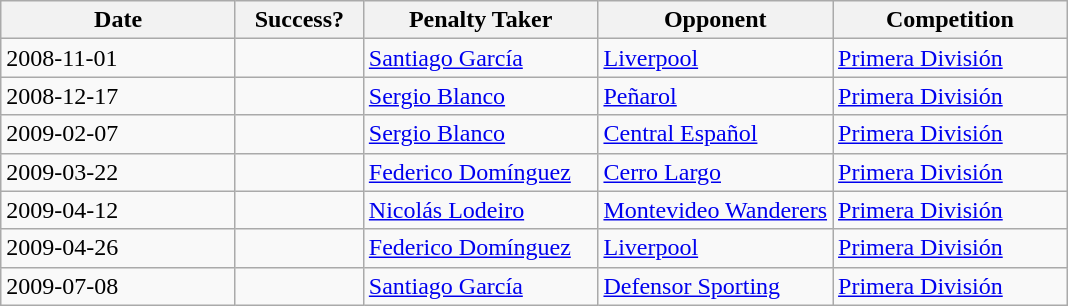<table class="wikitable">
<tr>
<th width=22%>Date</th>
<th width=12%>Success?</th>
<th width=22%>Penalty Taker</th>
<th width=22%>Opponent</th>
<th width=22%>Competition</th>
</tr>
<tr>
<td>2008-11-01</td>
<td></td>
<td> <a href='#'>Santiago García</a></td>
<td><a href='#'>Liverpool</a></td>
<td><a href='#'>Primera División</a></td>
</tr>
<tr>
<td>2008-12-17</td>
<td></td>
<td> <a href='#'>Sergio Blanco</a></td>
<td><a href='#'>Peñarol</a></td>
<td><a href='#'>Primera División</a></td>
</tr>
<tr>
<td>2009-02-07</td>
<td></td>
<td> <a href='#'>Sergio Blanco</a></td>
<td><a href='#'>Central Español</a></td>
<td><a href='#'>Primera División</a></td>
</tr>
<tr>
<td>2009-03-22</td>
<td></td>
<td> <a href='#'>Federico Domínguez</a></td>
<td><a href='#'>Cerro Largo</a></td>
<td><a href='#'>Primera División</a></td>
</tr>
<tr>
<td>2009-04-12</td>
<td></td>
<td> <a href='#'>Nicolás Lodeiro</a></td>
<td><a href='#'>Montevideo Wanderers</a></td>
<td><a href='#'>Primera División</a></td>
</tr>
<tr>
<td>2009-04-26</td>
<td></td>
<td> <a href='#'>Federico Domínguez</a></td>
<td><a href='#'>Liverpool</a></td>
<td><a href='#'>Primera División</a></td>
</tr>
<tr>
<td>2009-07-08</td>
<td></td>
<td> <a href='#'>Santiago García</a></td>
<td><a href='#'>Defensor Sporting</a></td>
<td><a href='#'>Primera División</a></td>
</tr>
</table>
